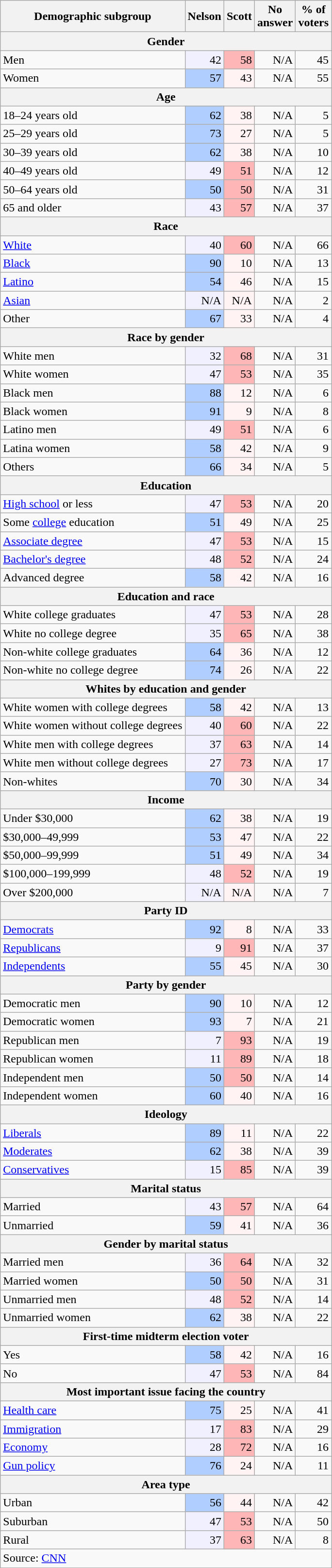<table class="wikitable">
<tr>
<th>Demographic subgroup</th>
<th>Nelson</th>
<th>Scott</th>
<th>No<br>answer</th>
<th>% of<br>voters</th>
</tr>
<tr>
<th colspan="5">Gender</th>
</tr>
<tr>
<td>Men</td>
<td style="text-align:right; background:#f0f0ff;">42</td>
<td style="text-align:right; background:#ffb6b6;">58</td>
<td style="text-align:right;">N/A</td>
<td style="text-align:right;">45</td>
</tr>
<tr>
<td>Women</td>
<td style="text-align:right; background:#b0ceff;">57</td>
<td style="text-align:right; background:#fff3f3;">43</td>
<td style="text-align:right;">N/A</td>
<td style="text-align:right;">55</td>
</tr>
<tr>
<th colspan="5">Age</th>
</tr>
<tr>
<td>18–24 years old</td>
<td style="text-align:right; background:#b0ceff;">62</td>
<td style="text-align:right; background:#fff3f3;">38</td>
<td style="text-align:right;">N/A</td>
<td style="text-align:right;">5</td>
</tr>
<tr>
<td>25–29 years old</td>
<td style="text-align:right; background:#b0ceff;">73</td>
<td style="text-align:right; background:#fff3f3;">27</td>
<td style="text-align:right;">N/A</td>
<td style="text-align:right;">5</td>
</tr>
<tr>
<td>30–39 years old</td>
<td style="text-align:right; background:#b0ceff;">62</td>
<td style="text-align:right; background:#fff3f3;">38</td>
<td style="text-align:right;">N/A</td>
<td style="text-align:right;">10</td>
</tr>
<tr>
<td>40–49 years old</td>
<td style="text-align:right; background:#f0f0ff;">49</td>
<td style="text-align:right; background:#ffb6b6;">51</td>
<td style="text-align:right;">N/A</td>
<td style="text-align:right;">12</td>
</tr>
<tr>
<td>50–64 years old</td>
<td style="text-align:right; background:#b0ceff;">50</td>
<td style="text-align:right; background:#ffb6b6;">50</td>
<td style="text-align:right;">N/A</td>
<td style="text-align:right;">31</td>
</tr>
<tr>
<td>65 and older</td>
<td style="text-align:right; background:#f0f0ff;">43</td>
<td style="text-align:right; background:#ffb6b6;">57</td>
<td style="text-align:right;">N/A</td>
<td style="text-align:right;">37</td>
</tr>
<tr>
<th colspan="5">Race</th>
</tr>
<tr>
<td><a href='#'>White</a></td>
<td style="text-align:right; background:#f0f0ff;">40</td>
<td style="text-align:right; background:#ffb6b6;">60</td>
<td style="text-align:right;">N/A</td>
<td style="text-align:right;">66</td>
</tr>
<tr>
<td><a href='#'>Black</a></td>
<td style="text-align:right; background:#b0ceff;">90</td>
<td style="text-align:right; background:#fff3f3;">10</td>
<td style="text-align:right;">N/A</td>
<td style="text-align:right;">13</td>
</tr>
<tr>
<td><a href='#'>Latino</a></td>
<td style="text-align:right; background:#b0ceff;">54</td>
<td style="text-align:right; background:#fff3f3;">46</td>
<td style="text-align:right;">N/A</td>
<td style="text-align:right;">15</td>
</tr>
<tr>
<td><a href='#'>Asian</a></td>
<td style="text-align:right; background:#f0f0ff;">N/A</td>
<td style="text-align:right; background:#fff3f3;">N/A</td>
<td style="text-align:right;">N/A</td>
<td style="text-align:right;">2</td>
</tr>
<tr>
<td>Other</td>
<td style="text-align:right; background:#b0ceff;">67</td>
<td style="text-align:right; background:#fff3f3;">33</td>
<td style="text-align:right;">N/A</td>
<td style="text-align:right;">4</td>
</tr>
<tr>
<th colspan="5">Race by gender</th>
</tr>
<tr>
<td>White men</td>
<td style="text-align:right; background:#f0f0ff;">32</td>
<td style="text-align:right; background:#ffb6b6;">68</td>
<td style="text-align:right;">N/A</td>
<td style="text-align:right;">31</td>
</tr>
<tr>
<td>White women</td>
<td style="text-align:right; background:#f0f0ff;">47</td>
<td style="text-align:right; background:#ffb6b6;">53</td>
<td style="text-align:right;">N/A</td>
<td style="text-align:right;">35</td>
</tr>
<tr>
<td>Black men</td>
<td style="text-align:right; background:#b0ceff;">88</td>
<td style="text-align:right; background:#fff3f3;">12</td>
<td style="text-align:right;">N/A</td>
<td style="text-align:right;">6</td>
</tr>
<tr>
<td>Black women</td>
<td style="text-align:right; background:#b0ceff;">91</td>
<td style="text-align:right; background:#fff3f3;">9</td>
<td style="text-align:right;">N/A</td>
<td style="text-align:right;">8</td>
</tr>
<tr>
<td>Latino men</td>
<td style="text-align:right; background:#f0f0ff;">49</td>
<td style="text-align:right; background:#ffb6b6;">51</td>
<td style="text-align:right;">N/A</td>
<td style="text-align:right;">6</td>
</tr>
<tr>
<td>Latina women</td>
<td style="text-align:right; background:#b0ceff;">58</td>
<td style="text-align:right; background:#fff3f3;">42</td>
<td style="text-align:right;">N/A</td>
<td style="text-align:right;">9</td>
</tr>
<tr>
<td>Others</td>
<td style="text-align:right; background:#b0ceff;">66</td>
<td style="text-align:right; background:#fff3f3;">34</td>
<td style="text-align:right;">N/A</td>
<td style="text-align:right;">5</td>
</tr>
<tr>
<th colspan="5">Education</th>
</tr>
<tr>
<td><a href='#'>High school</a> or less</td>
<td style="text-align:right; background:#f0f0ff;">47</td>
<td style="text-align:right; background:#ffb6b6;">53</td>
<td style="text-align:right;">N/A</td>
<td style="text-align:right;">20</td>
</tr>
<tr>
<td>Some <a href='#'>college</a> education</td>
<td style="text-align:right; background:#b0ceff;">51</td>
<td style="text-align:right; background:#fff3f3;">49</td>
<td style="text-align:right;">N/A</td>
<td style="text-align:right;">25</td>
</tr>
<tr>
<td><a href='#'>Associate degree</a></td>
<td style="text-align:right; background:#f0f0ff;">47</td>
<td style="text-align:right; background:#ffb6b6;">53</td>
<td style="text-align:right;">N/A</td>
<td style="text-align:right;">15</td>
</tr>
<tr>
<td><a href='#'>Bachelor's degree</a></td>
<td style="text-align:right; background:#f0f0ff;">48</td>
<td style="text-align:right; background:#ffb6b6;">52</td>
<td style="text-align:right;">N/A</td>
<td style="text-align:right;">24</td>
</tr>
<tr>
<td>Advanced degree</td>
<td style="text-align:right; background:#b0ceff;">58</td>
<td style="text-align:right; background:#fff3f3;">42</td>
<td style="text-align:right;">N/A</td>
<td style="text-align:right;">16</td>
</tr>
<tr>
<th colspan="5">Education and race</th>
</tr>
<tr>
<td>White college graduates</td>
<td style="text-align:right; background:#f0f0ff;">47</td>
<td style="text-align:right; background:#ffb6b6;">53</td>
<td style="text-align:right;">N/A</td>
<td style="text-align:right;">28</td>
</tr>
<tr>
<td>White no college degree</td>
<td style="text-align:right; background:#f0f0ff;">35</td>
<td style="text-align:right; background:#ffb6b6;">65</td>
<td style="text-align:right;">N/A</td>
<td style="text-align:right;">38</td>
</tr>
<tr>
<td>Non-white college graduates</td>
<td style="text-align:right; background:#b0ceff;">64</td>
<td style="text-align:right; background:#fff3f3;">36</td>
<td style="text-align:right;">N/A</td>
<td style="text-align:right;">12</td>
</tr>
<tr>
<td>Non-white no college degree</td>
<td style="text-align:right; background:#b0ceff;">74</td>
<td style="text-align:right; background:#fff3f3;">26</td>
<td style="text-align:right;">N/A</td>
<td style="text-align:right;">22</td>
</tr>
<tr>
<th colspan="5">Whites by education and gender</th>
</tr>
<tr>
<td>White women with college degrees</td>
<td style="text-align:right; background:#b0ceff;">58</td>
<td style="text-align:right; background:#fff3f3;">42</td>
<td style="text-align:right;">N/A</td>
<td style="text-align:right;">13</td>
</tr>
<tr>
<td>White women without college degrees</td>
<td style="text-align:right; background:#f0f0ff;">40</td>
<td style="text-align:right; background:#ffb6b6;">60</td>
<td style="text-align:right;">N/A</td>
<td style="text-align:right;">22</td>
</tr>
<tr>
<td>White men with college degrees</td>
<td style="text-align:right; background:#f0f0ff;">37</td>
<td style="text-align:right; background:#ffb6b6;">63</td>
<td style="text-align:right;">N/A</td>
<td style="text-align:right;">14</td>
</tr>
<tr>
<td>White men without college degrees</td>
<td style="text-align:right; background:#f0f0ff;">27</td>
<td style="text-align:right; background:#ffb6b6;">73</td>
<td style="text-align:right;">N/A</td>
<td style="text-align:right;">17</td>
</tr>
<tr>
<td>Non-whites</td>
<td style="text-align:right; background:#b0ceff;">70</td>
<td style="text-align:right; background:#fff3f3;">30</td>
<td style="text-align:right;">N/A</td>
<td style="text-align:right;">34</td>
</tr>
<tr>
<th colspan=5>Income</th>
</tr>
<tr>
<td>Under $30,000</td>
<td style="text-align:right; background:#b0ceff;">62</td>
<td style="text-align:right; background:#fff3f3;">38</td>
<td style="text-align:right;">N/A</td>
<td style="text-align:right;">19</td>
</tr>
<tr>
<td>$30,000–49,999</td>
<td style="text-align:right; background:#b0ceff;">53</td>
<td style="text-align:right; background:#fff3f3;">47</td>
<td style="text-align:right;">N/A</td>
<td style="text-align:right;">22</td>
</tr>
<tr>
<td>$50,000–99,999</td>
<td style="text-align:right; background:#b0ceff;">51</td>
<td style="text-align:right; background:#fff3f3;">49</td>
<td style="text-align:right;">N/A</td>
<td style="text-align:right;">34</td>
</tr>
<tr>
<td>$100,000–199,999</td>
<td style="text-align:right; background:#f0f0ff;">48</td>
<td style="text-align:right; background:#ffb6b6;">52</td>
<td style="text-align:right;">N/A</td>
<td style="text-align:right;">19</td>
</tr>
<tr>
<td>Over $200,000</td>
<td style="text-align:right; background:#f0f0ff;">N/A</td>
<td style="text-align:right; background:#fff3f3;">N/A</td>
<td style="text-align:right;">N/A</td>
<td style="text-align:right;">7</td>
</tr>
<tr>
<th colspan="5">Party ID</th>
</tr>
<tr>
<td><a href='#'>Democrats</a></td>
<td style="text-align:right; background:#b0ceff;">92</td>
<td style="text-align:right; background:#fff3f3;">8</td>
<td style="text-align:right;">N/A</td>
<td style="text-align:right;">33</td>
</tr>
<tr>
<td><a href='#'>Republicans</a></td>
<td style="text-align:right; background:#f0f0ff;">9</td>
<td style="text-align:right; background:#ffb6b6;">91</td>
<td style="text-align:right;">N/A</td>
<td style="text-align:right;">37</td>
</tr>
<tr>
<td><a href='#'>Independents</a></td>
<td style="text-align:right; background:#b0ceff;">55</td>
<td style="text-align:right; background:#fff3f3;">45</td>
<td style="text-align:right;">N/A</td>
<td style="text-align:right;">30</td>
</tr>
<tr>
<th colspan="5">Party by gender</th>
</tr>
<tr>
<td>Democratic men</td>
<td style="text-align:right; background:#b0ceff;">90</td>
<td style="text-align:right; background:#fff3f3;">10</td>
<td style="text-align:right;">N/A</td>
<td style="text-align:right;">12</td>
</tr>
<tr>
<td>Democratic women</td>
<td style="text-align:right; background:#b0ceff;">93</td>
<td style="text-align:right; background:#fff3f3;">7</td>
<td style="text-align:right;">N/A</td>
<td style="text-align:right;">21</td>
</tr>
<tr>
<td>Republican men</td>
<td style="text-align:right; background:#f0f0ff;">7</td>
<td style="text-align:right; background:#ffb6b6;">93</td>
<td style="text-align:right;">N/A</td>
<td style="text-align:right;">19</td>
</tr>
<tr>
<td>Republican women</td>
<td style="text-align:right; background:#f0f0ff;">11</td>
<td style="text-align:right; background:#ffb6b6;">89</td>
<td style="text-align:right;">N/A</td>
<td style="text-align:right;">18</td>
</tr>
<tr>
<td>Independent men</td>
<td style="text-align:right; background:#b0ceff;">50</td>
<td style="text-align:right; background:#ffb6b6;">50</td>
<td style="text-align:right;">N/A</td>
<td style="text-align:right;">14</td>
</tr>
<tr>
<td>Independent women</td>
<td style="text-align:right; background:#b0ceff;">60</td>
<td style="text-align:right; background:#fff3f3;">40</td>
<td style="text-align:right;">N/A</td>
<td style="text-align:right;">16</td>
</tr>
<tr>
<th colspan="5">Ideology</th>
</tr>
<tr>
<td><a href='#'>Liberals</a></td>
<td style="text-align:right; background:#b0ceff;">89</td>
<td style="text-align:right; background:#fff3f3;">11</td>
<td style="text-align:right;">N/A</td>
<td style="text-align:right;">22</td>
</tr>
<tr>
<td><a href='#'>Moderates</a></td>
<td style="text-align:right; background:#b0ceff;">62</td>
<td style="text-align:right; background:#fff3f3;">38</td>
<td style="text-align:right;">N/A</td>
<td style="text-align:right;">39</td>
</tr>
<tr>
<td><a href='#'>Conservatives</a></td>
<td style="text-align:right; background:#f0f0ff;">15</td>
<td style="text-align:right; background:#ffb6b6;">85</td>
<td style="text-align:right;">N/A</td>
<td style="text-align:right;">39</td>
</tr>
<tr>
<th colspan="5">Marital status</th>
</tr>
<tr>
<td>Married</td>
<td style="text-align:right; background:#f0f0ff;">43</td>
<td style="text-align:right; background:#ffb6b6;">57</td>
<td style="text-align:right;">N/A</td>
<td style="text-align:right;">64</td>
</tr>
<tr>
<td>Unmarried</td>
<td style="text-align:right; background:#b0ceff;">59</td>
<td style="text-align:right; background:#fff3f3;">41</td>
<td style="text-align:right;">N/A</td>
<td style="text-align:right;">36</td>
</tr>
<tr>
<th colspan="5">Gender by marital status</th>
</tr>
<tr>
<td>Married men</td>
<td style="text-align:right; background:#f0f0ff;">36</td>
<td style="text-align:right; background:#ffb6b6;">64</td>
<td style="text-align:right;">N/A</td>
<td style="text-align:right;">32</td>
</tr>
<tr>
<td>Married women</td>
<td style="text-align:right; background:#b0ceff;">50</td>
<td style="text-align:right; background:#ffb6b6;">50</td>
<td style="text-align:right;">N/A</td>
<td style="text-align:right;">31</td>
</tr>
<tr>
<td>Unmarried men</td>
<td style="text-align:right; background:#f0f0ff;">48</td>
<td style="text-align:right; background:#ffb6b6;">52</td>
<td style="text-align:right;">N/A</td>
<td style="text-align:right;">14</td>
</tr>
<tr>
<td>Unmarried women</td>
<td style="text-align:right; background:#b0ceff;">62</td>
<td style="text-align:right; background:#fff3f3;">38</td>
<td style="text-align:right;">N/A</td>
<td style="text-align:right;">22</td>
</tr>
<tr>
<th colspan="5">First-time midterm election voter</th>
</tr>
<tr>
<td>Yes</td>
<td style="text-align:right; background:#b0ceff;">58</td>
<td style="text-align:right; background:#fff3f3;">42</td>
<td style="text-align:right;">N/A</td>
<td style="text-align:right;">16</td>
</tr>
<tr>
<td>No</td>
<td style="text-align:right; background:#f0f0ff;">47</td>
<td style="text-align:right; background:#ffb6b6;">53</td>
<td style="text-align:right;">N/A</td>
<td style="text-align:right;">84</td>
</tr>
<tr>
<th colspan="5">Most important issue facing the country</th>
</tr>
<tr>
<td><a href='#'>Health care</a></td>
<td style="text-align:right; background:#b0ceff;">75</td>
<td style="text-align:right; background:#fff3f3;">25</td>
<td style="text-align:right;">N/A</td>
<td style="text-align:right;">41</td>
</tr>
<tr>
<td><a href='#'>Immigration</a></td>
<td style="text-align:right; background:#f0f0ff;">17</td>
<td style="text-align:right; background:#ffb6b6;">83</td>
<td style="text-align:right;">N/A</td>
<td style="text-align:right;">29</td>
</tr>
<tr>
<td><a href='#'>Economy</a></td>
<td style="text-align:right; background:#f0f0ff;">28</td>
<td style="text-align:right; background:#ffb6b6;">72</td>
<td style="text-align:right;">N/A</td>
<td style="text-align:right;">16</td>
</tr>
<tr>
<td><a href='#'>Gun policy</a></td>
<td style="text-align:right; background:#b0ceff;">76</td>
<td style="text-align:right; background:#fff3f3;">24</td>
<td style="text-align:right;">N/A</td>
<td style="text-align:right;">11</td>
</tr>
<tr>
<th colspan="5">Area type</th>
</tr>
<tr>
<td>Urban</td>
<td style="text-align:right; background:#b0ceff;">56</td>
<td style="text-align:right; background:#fff3f3;">44</td>
<td style="text-align:right;">N/A</td>
<td style="text-align:right;">42</td>
</tr>
<tr>
<td>Suburban</td>
<td style="text-align:right; background:#f0f0ff;">47</td>
<td style="text-align:right; background:#ffb6b6;">53</td>
<td style="text-align:right;">N/A</td>
<td style="text-align:right;">50</td>
</tr>
<tr>
<td>Rural</td>
<td style="text-align:right; background:#f0f0ff;">37</td>
<td style="text-align:right; background:#ffb6b6;">63</td>
<td style="text-align:right;">N/A</td>
<td style="text-align:right;">8</td>
</tr>
<tr>
<td colspan="5">Source: <a href='#'>CNN</a></td>
</tr>
</table>
